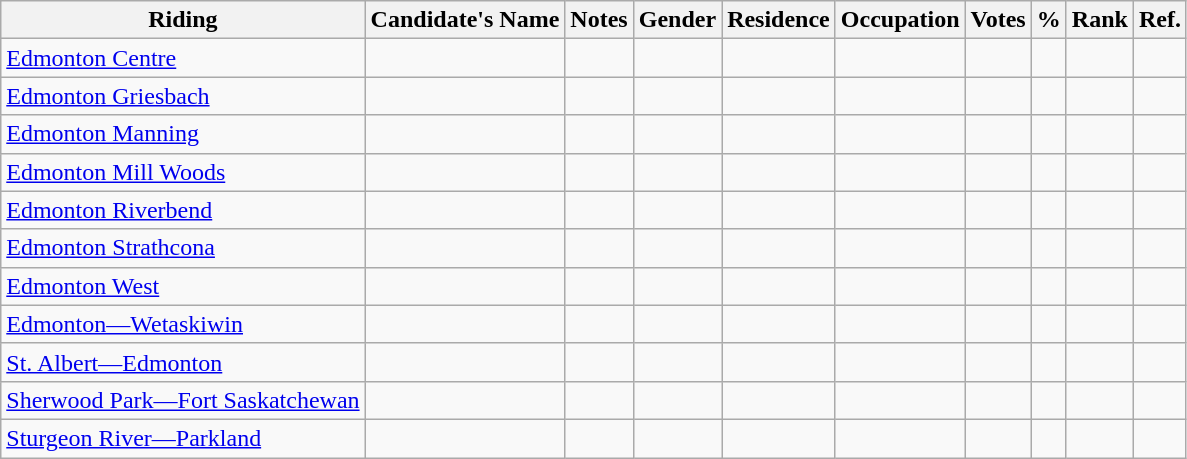<table class="wikitable sortable">
<tr>
<th>Riding</th>
<th>Candidate's Name</th>
<th>Notes</th>
<th>Gender</th>
<th>Residence</th>
<th>Occupation</th>
<th>Votes</th>
<th>%</th>
<th>Rank</th>
<th>Ref.</th>
</tr>
<tr>
<td><a href='#'>Edmonton Centre</a></td>
<td></td>
<td></td>
<td></td>
<td></td>
<td></td>
<td></td>
<td></td>
<td></td>
<td></td>
</tr>
<tr>
<td><a href='#'>Edmonton Griesbach</a></td>
<td></td>
<td></td>
<td></td>
<td></td>
<td></td>
<td></td>
<td></td>
<td></td>
<td></td>
</tr>
<tr>
<td><a href='#'>Edmonton Manning</a></td>
<td></td>
<td></td>
<td></td>
<td></td>
<td></td>
<td></td>
<td></td>
<td></td>
<td></td>
</tr>
<tr>
<td><a href='#'>Edmonton Mill Woods</a></td>
<td></td>
<td></td>
<td></td>
<td></td>
<td></td>
<td></td>
<td></td>
<td></td>
<td></td>
</tr>
<tr>
<td><a href='#'>Edmonton Riverbend</a></td>
<td></td>
<td></td>
<td></td>
<td></td>
<td></td>
<td></td>
<td></td>
<td></td>
<td></td>
</tr>
<tr>
<td><a href='#'>Edmonton Strathcona</a></td>
<td></td>
<td></td>
<td></td>
<td></td>
<td></td>
<td></td>
<td></td>
<td></td>
<td></td>
</tr>
<tr>
<td><a href='#'>Edmonton West</a></td>
<td></td>
<td></td>
<td></td>
<td></td>
<td></td>
<td></td>
<td></td>
<td></td>
<td></td>
</tr>
<tr>
<td><a href='#'>Edmonton—Wetaskiwin</a></td>
<td></td>
<td></td>
<td></td>
<td></td>
<td></td>
<td></td>
<td></td>
<td></td>
<td></td>
</tr>
<tr>
<td><a href='#'>St. Albert—Edmonton</a></td>
<td></td>
<td></td>
<td></td>
<td></td>
<td></td>
<td></td>
<td></td>
<td></td>
<td></td>
</tr>
<tr>
<td><a href='#'>Sherwood Park—Fort Saskatchewan</a></td>
<td></td>
<td></td>
<td></td>
<td></td>
<td></td>
<td></td>
<td></td>
<td></td>
<td></td>
</tr>
<tr>
<td><a href='#'>Sturgeon River—Parkland</a></td>
<td></td>
<td></td>
<td></td>
<td></td>
<td></td>
<td></td>
<td></td>
<td></td>
<td></td>
</tr>
</table>
